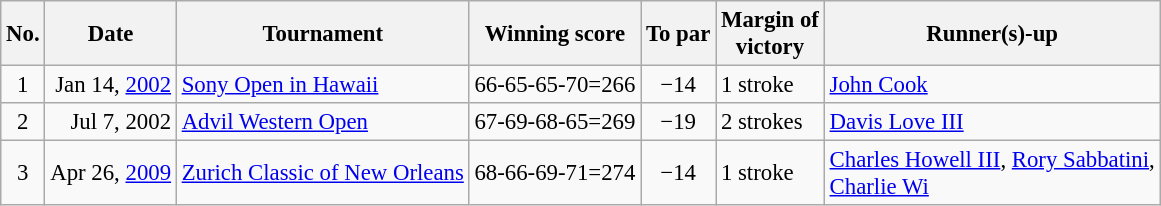<table class="wikitable" style="font-size:95%;">
<tr>
<th>No.</th>
<th>Date</th>
<th>Tournament</th>
<th>Winning score</th>
<th>To par</th>
<th>Margin of<br>victory</th>
<th>Runner(s)-up</th>
</tr>
<tr>
<td align=center>1</td>
<td align=right>Jan 14, <a href='#'>2002</a></td>
<td><a href='#'>Sony Open in Hawaii</a></td>
<td>66-65-65-70=266</td>
<td align=center>−14</td>
<td>1 stroke</td>
<td> <a href='#'>John Cook</a></td>
</tr>
<tr>
<td align=center>2</td>
<td align=right>Jul 7, 2002</td>
<td><a href='#'>Advil Western Open</a></td>
<td>67-69-68-65=269</td>
<td align=center>−19</td>
<td>2 strokes</td>
<td> <a href='#'>Davis Love III</a></td>
</tr>
<tr>
<td align=center>3</td>
<td align=right>Apr 26, <a href='#'>2009</a></td>
<td><a href='#'>Zurich Classic of New Orleans</a></td>
<td>68-66-69-71=274</td>
<td align=center>−14</td>
<td>1 stroke</td>
<td> <a href='#'>Charles Howell III</a>,  <a href='#'>Rory Sabbatini</a>,<br> <a href='#'>Charlie Wi</a></td>
</tr>
</table>
